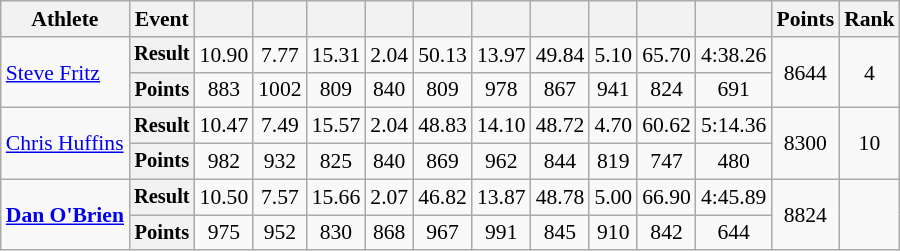<table class=wikitable style=font-size:90%;text-align:center>
<tr>
<th>Athlete</th>
<th>Event</th>
<th></th>
<th></th>
<th></th>
<th></th>
<th></th>
<th></th>
<th></th>
<th></th>
<th></th>
<th></th>
<th>Points</th>
<th>Rank</th>
</tr>
<tr>
<td align=left rowspan=2><a href='#'>Steve Fritz</a></td>
<th style=font-size:95%>Result</th>
<td>10.90</td>
<td>7.77</td>
<td>15.31</td>
<td>2.04</td>
<td>50.13</td>
<td>13.97</td>
<td>49.84</td>
<td>5.10</td>
<td>65.70</td>
<td>4:38.26</td>
<td rowspan=2>8644</td>
<td rowspan=2>4</td>
</tr>
<tr>
<th style=font-size:95%>Points</th>
<td>883</td>
<td>1002</td>
<td>809</td>
<td>840</td>
<td>809</td>
<td>978</td>
<td>867</td>
<td>941</td>
<td>824</td>
<td>691</td>
</tr>
<tr>
<td align=left rowspan=2><a href='#'>Chris Huffins</a></td>
<th style=font-size:95%>Result</th>
<td>10.47</td>
<td>7.49</td>
<td>15.57</td>
<td>2.04</td>
<td>48.83</td>
<td>14.10</td>
<td>48.72</td>
<td>4.70</td>
<td>60.62</td>
<td>5:14.36</td>
<td rowspan=2>8300</td>
<td rowspan=2>10</td>
</tr>
<tr>
<th style=font-size:95%>Points</th>
<td>982</td>
<td>932</td>
<td>825</td>
<td>840</td>
<td>869</td>
<td>962</td>
<td>844</td>
<td>819</td>
<td>747</td>
<td>480</td>
</tr>
<tr>
<td align=left rowspan=2><strong><a href='#'>Dan O'Brien</a></strong></td>
<th style=font-size:95%>Result</th>
<td>10.50</td>
<td>7.57</td>
<td>15.66</td>
<td>2.07</td>
<td>46.82</td>
<td>13.87</td>
<td>48.78</td>
<td>5.00</td>
<td>66.90</td>
<td>4:45.89</td>
<td rowspan=2>8824</td>
<td rowspan=2></td>
</tr>
<tr>
<th style=font-size:95%>Points</th>
<td>975</td>
<td>952</td>
<td>830</td>
<td>868</td>
<td>967</td>
<td>991</td>
<td>845</td>
<td>910</td>
<td>842</td>
<td>644</td>
</tr>
</table>
